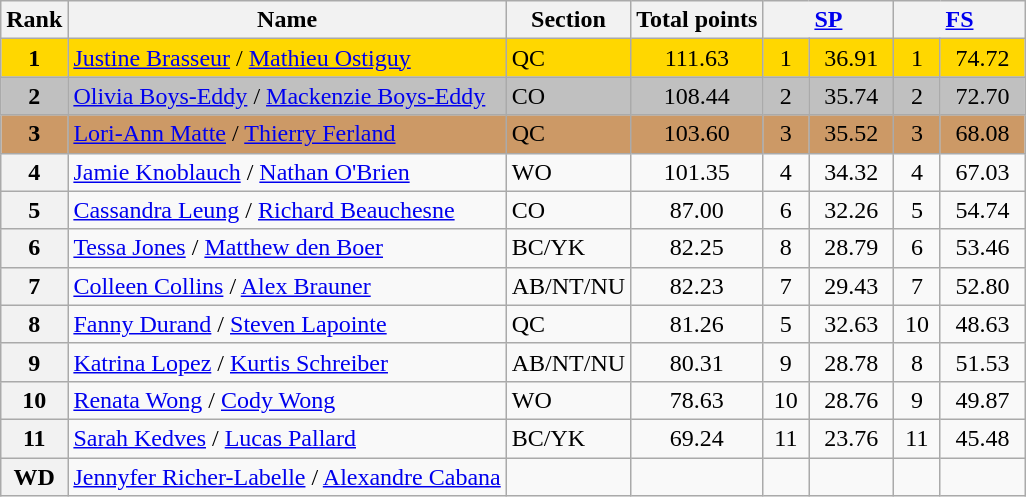<table class="wikitable sortable">
<tr>
<th>Rank</th>
<th>Name</th>
<th>Section</th>
<th>Total points</th>
<th colspan="2" width="80px"><a href='#'>SP</a></th>
<th colspan="2" width="80px"><a href='#'>FS</a></th>
</tr>
<tr bgcolor="gold">
<td align="center"><strong>1</strong></td>
<td><a href='#'>Justine Brasseur</a> / <a href='#'>Mathieu Ostiguy</a></td>
<td>QC</td>
<td align="center">111.63</td>
<td align="center">1</td>
<td align="center">36.91</td>
<td align="center">1</td>
<td align="center">74.72</td>
</tr>
<tr bgcolor="silver">
<td align="center"><strong>2</strong></td>
<td><a href='#'>Olivia Boys-Eddy</a> / <a href='#'>Mackenzie Boys-Eddy</a></td>
<td>CO</td>
<td align="center">108.44</td>
<td align="center">2</td>
<td align="center">35.74</td>
<td align="center">2</td>
<td align="center">72.70</td>
</tr>
<tr bgcolor="cc9966">
<td align="center"><strong>3</strong></td>
<td><a href='#'>Lori-Ann Matte</a> / <a href='#'>Thierry Ferland</a></td>
<td>QC</td>
<td align="center">103.60</td>
<td align="center">3</td>
<td align="center">35.52</td>
<td align="center">3</td>
<td align="center">68.08</td>
</tr>
<tr>
<th>4</th>
<td><a href='#'>Jamie Knoblauch</a> / <a href='#'>Nathan O'Brien</a></td>
<td>WO</td>
<td align="center">101.35</td>
<td align="center">4</td>
<td align="center">34.32</td>
<td align="center">4</td>
<td align="center">67.03</td>
</tr>
<tr>
<th>5</th>
<td><a href='#'>Cassandra Leung</a> / <a href='#'>Richard Beauchesne</a></td>
<td>CO</td>
<td align="center">87.00</td>
<td align="center">6</td>
<td align="center">32.26</td>
<td align="center">5</td>
<td align="center">54.74</td>
</tr>
<tr>
<th>6</th>
<td><a href='#'>Tessa Jones</a> / <a href='#'>Matthew den Boer</a></td>
<td>BC/YK</td>
<td align="center">82.25</td>
<td align="center">8</td>
<td align="center">28.79</td>
<td align="center">6</td>
<td align="center">53.46</td>
</tr>
<tr>
<th>7</th>
<td><a href='#'>Colleen Collins</a> / <a href='#'>Alex Brauner</a></td>
<td>AB/NT/NU</td>
<td align="center">82.23</td>
<td align="center">7</td>
<td align="center">29.43</td>
<td align="center">7</td>
<td align="center">52.80</td>
</tr>
<tr>
<th>8</th>
<td><a href='#'>Fanny Durand</a> / <a href='#'>Steven Lapointe</a></td>
<td>QC</td>
<td align="center">81.26</td>
<td align="center">5</td>
<td align="center">32.63</td>
<td align="center">10</td>
<td align="center">48.63</td>
</tr>
<tr>
<th>9</th>
<td><a href='#'>Katrina Lopez</a> / <a href='#'>Kurtis Schreiber</a></td>
<td>AB/NT/NU</td>
<td align="center">80.31</td>
<td align="center">9</td>
<td align="center">28.78</td>
<td align="center">8</td>
<td align="center">51.53</td>
</tr>
<tr>
<th>10</th>
<td><a href='#'>Renata Wong</a> / <a href='#'>Cody Wong</a></td>
<td>WO</td>
<td align="center">78.63</td>
<td align="center">10</td>
<td align="center">28.76</td>
<td align="center">9</td>
<td align="center">49.87</td>
</tr>
<tr>
<th>11</th>
<td><a href='#'>Sarah Kedves</a> / <a href='#'>Lucas Pallard</a></td>
<td>BC/YK</td>
<td align="center">69.24</td>
<td align="center">11</td>
<td align="center">23.76</td>
<td align="center">11</td>
<td align="center">45.48</td>
</tr>
<tr>
<th>WD</th>
<td><a href='#'>Jennyfer Richer-Labelle</a> / <a href='#'>Alexandre Cabana</a></td>
<td></td>
<td></td>
<td></td>
<td></td>
<td></td>
<td></td>
</tr>
</table>
